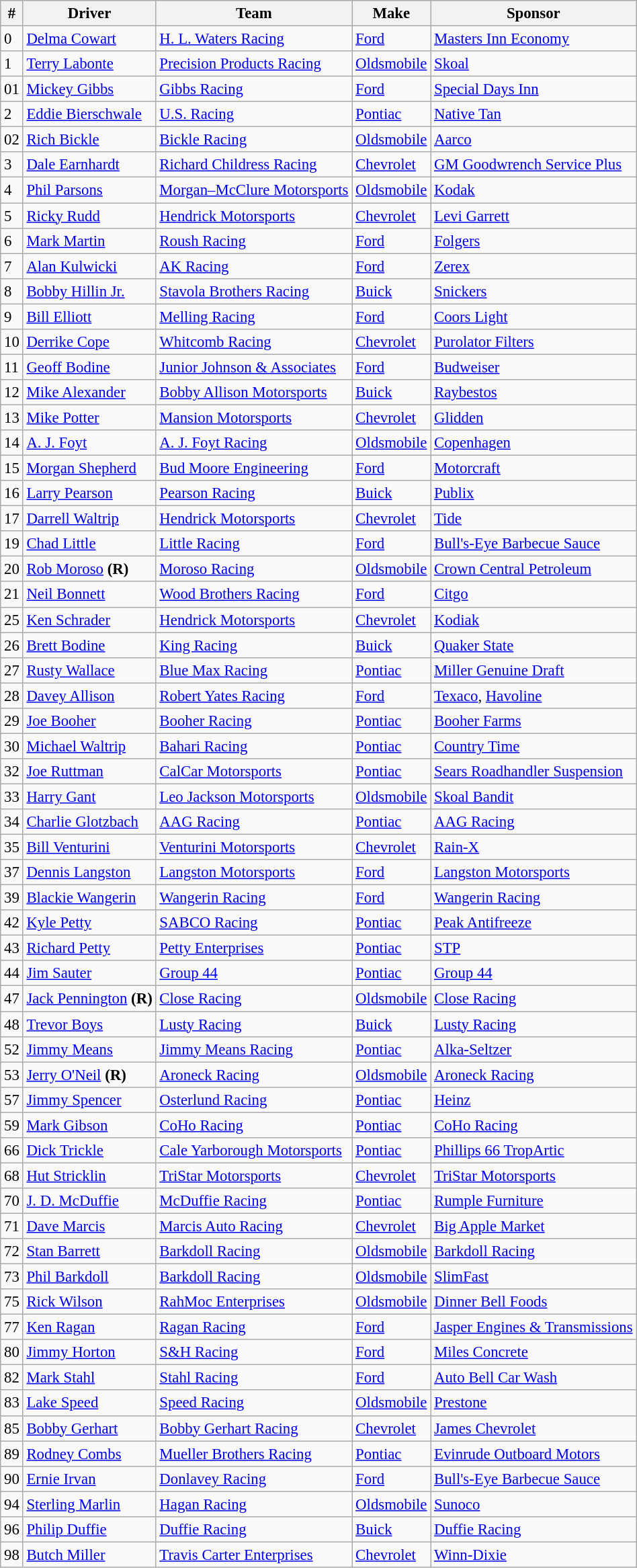<table class="wikitable" style="font-size:95%">
<tr>
<th>#</th>
<th>Driver</th>
<th>Team</th>
<th>Make</th>
<th>Sponsor</th>
</tr>
<tr>
<td>0</td>
<td><a href='#'>Delma Cowart</a></td>
<td><a href='#'>H. L. Waters Racing</a></td>
<td><a href='#'>Ford</a></td>
<td><a href='#'>Masters Inn Economy</a></td>
</tr>
<tr>
<td>1</td>
<td><a href='#'>Terry Labonte</a></td>
<td><a href='#'>Precision Products Racing</a></td>
<td><a href='#'>Oldsmobile</a></td>
<td><a href='#'>Skoal</a></td>
</tr>
<tr>
<td>01</td>
<td><a href='#'>Mickey Gibbs</a></td>
<td><a href='#'>Gibbs Racing</a></td>
<td><a href='#'>Ford</a></td>
<td><a href='#'>Special Days Inn</a></td>
</tr>
<tr>
<td>2</td>
<td><a href='#'>Eddie Bierschwale</a></td>
<td><a href='#'>U.S. Racing</a></td>
<td><a href='#'>Pontiac</a></td>
<td><a href='#'>Native Tan</a></td>
</tr>
<tr>
<td>02</td>
<td><a href='#'>Rich Bickle</a></td>
<td><a href='#'>Bickle Racing</a></td>
<td><a href='#'>Oldsmobile</a></td>
<td><a href='#'>Aarco</a></td>
</tr>
<tr>
<td>3</td>
<td><a href='#'>Dale Earnhardt</a></td>
<td><a href='#'>Richard Childress Racing</a></td>
<td><a href='#'>Chevrolet</a></td>
<td><a href='#'>GM Goodwrench Service Plus</a></td>
</tr>
<tr>
<td>4</td>
<td><a href='#'>Phil Parsons</a></td>
<td><a href='#'>Morgan–McClure Motorsports</a></td>
<td><a href='#'>Oldsmobile</a></td>
<td><a href='#'>Kodak</a></td>
</tr>
<tr>
<td>5</td>
<td><a href='#'>Ricky Rudd</a></td>
<td><a href='#'>Hendrick Motorsports</a></td>
<td><a href='#'>Chevrolet</a></td>
<td><a href='#'>Levi Garrett</a></td>
</tr>
<tr>
<td>6</td>
<td><a href='#'>Mark Martin</a></td>
<td><a href='#'>Roush Racing</a></td>
<td><a href='#'>Ford</a></td>
<td><a href='#'>Folgers</a></td>
</tr>
<tr>
<td>7</td>
<td><a href='#'>Alan Kulwicki</a></td>
<td><a href='#'>AK Racing</a></td>
<td><a href='#'>Ford</a></td>
<td><a href='#'>Zerex</a></td>
</tr>
<tr>
<td>8</td>
<td><a href='#'>Bobby Hillin Jr.</a></td>
<td><a href='#'>Stavola Brothers Racing</a></td>
<td><a href='#'>Buick</a></td>
<td><a href='#'>Snickers</a></td>
</tr>
<tr>
<td>9</td>
<td><a href='#'>Bill Elliott</a></td>
<td><a href='#'>Melling Racing</a></td>
<td><a href='#'>Ford</a></td>
<td><a href='#'>Coors Light</a></td>
</tr>
<tr>
<td>10</td>
<td><a href='#'>Derrike Cope</a></td>
<td><a href='#'>Whitcomb Racing</a></td>
<td><a href='#'>Chevrolet</a></td>
<td><a href='#'>Purolator Filters</a></td>
</tr>
<tr>
<td>11</td>
<td><a href='#'>Geoff Bodine</a></td>
<td><a href='#'>Junior Johnson & Associates</a></td>
<td><a href='#'>Ford</a></td>
<td><a href='#'>Budweiser</a></td>
</tr>
<tr>
<td>12</td>
<td><a href='#'>Mike Alexander</a></td>
<td><a href='#'>Bobby Allison Motorsports</a></td>
<td><a href='#'>Buick</a></td>
<td><a href='#'>Raybestos</a></td>
</tr>
<tr>
<td>13</td>
<td><a href='#'>Mike Potter</a></td>
<td><a href='#'>Mansion Motorsports</a></td>
<td><a href='#'>Chevrolet</a></td>
<td><a href='#'>Glidden</a></td>
</tr>
<tr>
<td>14</td>
<td><a href='#'>A. J. Foyt</a></td>
<td><a href='#'>A. J. Foyt Racing</a></td>
<td><a href='#'>Oldsmobile</a></td>
<td><a href='#'>Copenhagen</a></td>
</tr>
<tr>
<td>15</td>
<td><a href='#'>Morgan Shepherd</a></td>
<td><a href='#'>Bud Moore Engineering</a></td>
<td><a href='#'>Ford</a></td>
<td><a href='#'>Motorcraft</a></td>
</tr>
<tr>
<td>16</td>
<td><a href='#'>Larry Pearson</a></td>
<td><a href='#'>Pearson Racing</a></td>
<td><a href='#'>Buick</a></td>
<td><a href='#'>Publix</a></td>
</tr>
<tr>
<td>17</td>
<td><a href='#'>Darrell Waltrip</a></td>
<td><a href='#'>Hendrick Motorsports</a></td>
<td><a href='#'>Chevrolet</a></td>
<td><a href='#'>Tide</a></td>
</tr>
<tr>
<td>19</td>
<td><a href='#'>Chad Little</a></td>
<td><a href='#'>Little Racing</a></td>
<td><a href='#'>Ford</a></td>
<td><a href='#'>Bull's-Eye Barbecue Sauce</a></td>
</tr>
<tr>
<td>20</td>
<td><a href='#'>Rob Moroso</a> <strong>(R)</strong></td>
<td><a href='#'>Moroso Racing</a></td>
<td><a href='#'>Oldsmobile</a></td>
<td><a href='#'>Crown Central Petroleum</a></td>
</tr>
<tr>
<td>21</td>
<td><a href='#'>Neil Bonnett</a></td>
<td><a href='#'>Wood Brothers Racing</a></td>
<td><a href='#'>Ford</a></td>
<td><a href='#'>Citgo</a></td>
</tr>
<tr>
<td>25</td>
<td><a href='#'>Ken Schrader</a></td>
<td><a href='#'>Hendrick Motorsports</a></td>
<td><a href='#'>Chevrolet</a></td>
<td><a href='#'>Kodiak</a></td>
</tr>
<tr>
<td>26</td>
<td><a href='#'>Brett Bodine</a></td>
<td><a href='#'>King Racing</a></td>
<td><a href='#'>Buick</a></td>
<td><a href='#'>Quaker State</a></td>
</tr>
<tr>
<td>27</td>
<td><a href='#'>Rusty Wallace</a></td>
<td><a href='#'>Blue Max Racing</a></td>
<td><a href='#'>Pontiac</a></td>
<td><a href='#'>Miller Genuine Draft</a></td>
</tr>
<tr>
<td>28</td>
<td><a href='#'>Davey Allison</a></td>
<td><a href='#'>Robert Yates Racing</a></td>
<td><a href='#'>Ford</a></td>
<td><a href='#'>Texaco</a>, <a href='#'>Havoline</a></td>
</tr>
<tr>
<td>29</td>
<td><a href='#'>Joe Booher</a></td>
<td><a href='#'>Booher Racing</a></td>
<td><a href='#'>Pontiac</a></td>
<td><a href='#'>Booher Farms</a></td>
</tr>
<tr>
<td>30</td>
<td><a href='#'>Michael Waltrip</a></td>
<td><a href='#'>Bahari Racing</a></td>
<td><a href='#'>Pontiac</a></td>
<td><a href='#'>Country Time</a></td>
</tr>
<tr>
<td>32</td>
<td><a href='#'>Joe Ruttman</a></td>
<td><a href='#'>CalCar Motorsports</a></td>
<td><a href='#'>Pontiac</a></td>
<td><a href='#'>Sears Roadhandler Suspension</a></td>
</tr>
<tr>
<td>33</td>
<td><a href='#'>Harry Gant</a></td>
<td><a href='#'>Leo Jackson Motorsports</a></td>
<td><a href='#'>Oldsmobile</a></td>
<td><a href='#'>Skoal Bandit</a></td>
</tr>
<tr>
<td>34</td>
<td><a href='#'>Charlie Glotzbach</a></td>
<td><a href='#'>AAG Racing</a></td>
<td><a href='#'>Pontiac</a></td>
<td><a href='#'>AAG Racing</a></td>
</tr>
<tr>
<td>35</td>
<td><a href='#'>Bill Venturini</a></td>
<td><a href='#'>Venturini Motorsports</a></td>
<td><a href='#'>Chevrolet</a></td>
<td><a href='#'>Rain-X</a></td>
</tr>
<tr>
<td>37</td>
<td><a href='#'>Dennis Langston</a></td>
<td><a href='#'>Langston Motorsports</a></td>
<td><a href='#'>Ford</a></td>
<td><a href='#'>Langston Motorsports</a></td>
</tr>
<tr>
<td>39</td>
<td><a href='#'>Blackie Wangerin</a></td>
<td><a href='#'>Wangerin Racing</a></td>
<td><a href='#'>Ford</a></td>
<td><a href='#'>Wangerin Racing</a></td>
</tr>
<tr>
<td>42</td>
<td><a href='#'>Kyle Petty</a></td>
<td><a href='#'>SABCO Racing</a></td>
<td><a href='#'>Pontiac</a></td>
<td><a href='#'>Peak Antifreeze</a></td>
</tr>
<tr>
<td>43</td>
<td><a href='#'>Richard Petty</a></td>
<td><a href='#'>Petty Enterprises</a></td>
<td><a href='#'>Pontiac</a></td>
<td><a href='#'>STP</a></td>
</tr>
<tr>
<td>44</td>
<td><a href='#'>Jim Sauter</a></td>
<td><a href='#'>Group 44</a></td>
<td><a href='#'>Pontiac</a></td>
<td><a href='#'>Group 44</a></td>
</tr>
<tr>
<td>47</td>
<td><a href='#'>Jack Pennington</a> <strong>(R)</strong></td>
<td><a href='#'>Close Racing</a></td>
<td><a href='#'>Oldsmobile</a></td>
<td><a href='#'>Close Racing</a></td>
</tr>
<tr>
<td>48</td>
<td><a href='#'>Trevor Boys</a></td>
<td><a href='#'>Lusty Racing</a></td>
<td><a href='#'>Buick</a></td>
<td><a href='#'>Lusty Racing</a></td>
</tr>
<tr>
<td>52</td>
<td><a href='#'>Jimmy Means</a></td>
<td><a href='#'>Jimmy Means Racing</a></td>
<td><a href='#'>Pontiac</a></td>
<td><a href='#'>Alka-Seltzer</a></td>
</tr>
<tr>
<td>53</td>
<td><a href='#'>Jerry O'Neil</a> <strong>(R)</strong></td>
<td><a href='#'>Aroneck Racing</a></td>
<td><a href='#'>Oldsmobile</a></td>
<td><a href='#'>Aroneck Racing</a></td>
</tr>
<tr>
<td>57</td>
<td><a href='#'>Jimmy Spencer</a></td>
<td><a href='#'>Osterlund Racing</a></td>
<td><a href='#'>Pontiac</a></td>
<td><a href='#'>Heinz</a></td>
</tr>
<tr>
<td>59</td>
<td><a href='#'>Mark Gibson</a></td>
<td><a href='#'>CoHo Racing</a></td>
<td><a href='#'>Pontiac</a></td>
<td><a href='#'>CoHo Racing</a></td>
</tr>
<tr>
<td>66</td>
<td><a href='#'>Dick Trickle</a></td>
<td><a href='#'>Cale Yarborough Motorsports</a></td>
<td><a href='#'>Pontiac</a></td>
<td><a href='#'>Phillips 66 TropArtic</a></td>
</tr>
<tr>
<td>68</td>
<td><a href='#'>Hut Stricklin</a></td>
<td><a href='#'>TriStar Motorsports</a></td>
<td><a href='#'>Chevrolet</a></td>
<td><a href='#'>TriStar Motorsports</a></td>
</tr>
<tr>
<td>70</td>
<td><a href='#'>J. D. McDuffie</a></td>
<td><a href='#'>McDuffie Racing</a></td>
<td><a href='#'>Pontiac</a></td>
<td><a href='#'>Rumple Furniture</a></td>
</tr>
<tr>
<td>71</td>
<td><a href='#'>Dave Marcis</a></td>
<td><a href='#'>Marcis Auto Racing</a></td>
<td><a href='#'>Chevrolet</a></td>
<td><a href='#'>Big Apple Market</a></td>
</tr>
<tr>
<td>72</td>
<td><a href='#'>Stan Barrett</a></td>
<td><a href='#'>Barkdoll Racing</a></td>
<td><a href='#'>Oldsmobile</a></td>
<td><a href='#'>Barkdoll Racing</a></td>
</tr>
<tr>
<td>73</td>
<td><a href='#'>Phil Barkdoll</a></td>
<td><a href='#'>Barkdoll Racing</a></td>
<td><a href='#'>Oldsmobile</a></td>
<td><a href='#'>SlimFast</a></td>
</tr>
<tr>
<td>75</td>
<td><a href='#'>Rick Wilson</a></td>
<td><a href='#'>RahMoc Enterprises</a></td>
<td><a href='#'>Oldsmobile</a></td>
<td><a href='#'>Dinner Bell Foods</a></td>
</tr>
<tr>
<td>77</td>
<td><a href='#'>Ken Ragan</a></td>
<td><a href='#'>Ragan Racing</a></td>
<td><a href='#'>Ford</a></td>
<td><a href='#'>Jasper Engines & Transmissions</a></td>
</tr>
<tr>
<td>80</td>
<td><a href='#'>Jimmy Horton</a></td>
<td><a href='#'>S&H Racing</a></td>
<td><a href='#'>Ford</a></td>
<td><a href='#'>Miles Concrete</a></td>
</tr>
<tr>
<td>82</td>
<td><a href='#'>Mark Stahl</a></td>
<td><a href='#'>Stahl Racing</a></td>
<td><a href='#'>Ford</a></td>
<td><a href='#'>Auto Bell Car Wash</a></td>
</tr>
<tr>
<td>83</td>
<td><a href='#'>Lake Speed</a></td>
<td><a href='#'>Speed Racing</a></td>
<td><a href='#'>Oldsmobile</a></td>
<td><a href='#'>Prestone</a></td>
</tr>
<tr>
<td>85</td>
<td><a href='#'>Bobby Gerhart</a></td>
<td><a href='#'>Bobby Gerhart Racing</a></td>
<td><a href='#'>Chevrolet</a></td>
<td><a href='#'>James Chevrolet</a></td>
</tr>
<tr>
<td>89</td>
<td><a href='#'>Rodney Combs</a></td>
<td><a href='#'>Mueller Brothers Racing</a></td>
<td><a href='#'>Pontiac</a></td>
<td><a href='#'>Evinrude Outboard Motors</a></td>
</tr>
<tr>
<td>90</td>
<td><a href='#'>Ernie Irvan</a></td>
<td><a href='#'>Donlavey Racing</a></td>
<td><a href='#'>Ford</a></td>
<td><a href='#'>Bull's-Eye Barbecue Sauce</a></td>
</tr>
<tr>
<td>94</td>
<td><a href='#'>Sterling Marlin</a></td>
<td><a href='#'>Hagan Racing</a></td>
<td><a href='#'>Oldsmobile</a></td>
<td><a href='#'>Sunoco</a></td>
</tr>
<tr>
<td>96</td>
<td><a href='#'>Philip Duffie</a></td>
<td><a href='#'>Duffie Racing</a></td>
<td><a href='#'>Buick</a></td>
<td><a href='#'>Duffie Racing</a></td>
</tr>
<tr>
<td>98</td>
<td><a href='#'>Butch Miller</a></td>
<td><a href='#'>Travis Carter Enterprises</a></td>
<td><a href='#'>Chevrolet</a></td>
<td><a href='#'>Winn-Dixie</a></td>
</tr>
</table>
